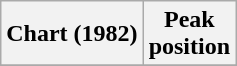<table class="wikitable plainrowheaders" style="text-align:center">
<tr>
<th>Chart (1982)</th>
<th>Peak<br>position</th>
</tr>
<tr>
</tr>
</table>
